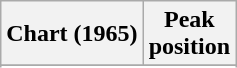<table class="wikitable sortable plainrowheaders" style="text-align:center">
<tr>
<th scope="col">Chart (1965)</th>
<th scope="col">Peak<br> position</th>
</tr>
<tr>
</tr>
<tr>
</tr>
<tr>
</tr>
</table>
